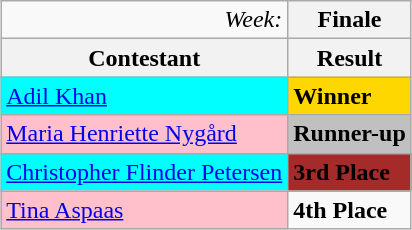<table class="wikitable" style="margin:1em auto;">
<tr>
<td align="right"><em>Week:</em></td>
<th>Finale</th>
</tr>
<tr>
<th>Contestant</th>
<th>Result</th>
</tr>
<tr>
<td bgcolor="cyan"><a href='#'>Adil Khan</a></td>
<td bgcolor="gold"><strong>Winner</strong></td>
</tr>
<tr>
<td bgcolor="pink"><a href='#'>Maria Henriette Nygård</a></td>
<td bgcolor="silver"><strong>Runner-up</strong></td>
</tr>
<tr>
<td bgcolor="cyan"><a href='#'>Christopher Flinder Petersen</a></td>
<td bgcolor="brown"><strong>3rd Place</strong></td>
</tr>
<tr>
<td bgcolor="pink"><a href='#'>Tina Aspaas</a></td>
<td><strong>4th Place</strong></td>
</tr>
</table>
